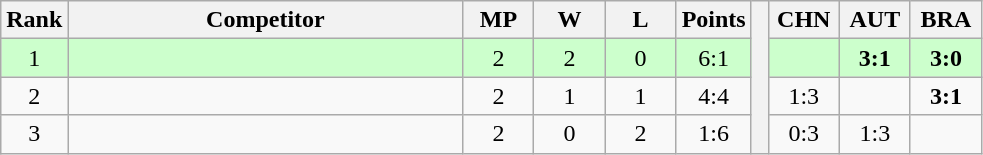<table class="wikitable" style="text-align:center">
<tr>
<th>Rank</th>
<th style="width:16em">Competitor</th>
<th style="width:2.5em">MP</th>
<th style="width:2.5em">W</th>
<th style="width:2.5em">L</th>
<th>Points</th>
<th rowspan="4"> </th>
<th style="width:2.5em">CHN</th>
<th style="width:2.5em">AUT</th>
<th style="width:2.5em">BRA</th>
</tr>
<tr style="background:#cfc;">
<td>1</td>
<td style="text-align:left"></td>
<td>2</td>
<td>2</td>
<td>0</td>
<td>6:1</td>
<td></td>
<td><strong>3:1</strong></td>
<td><strong>3:0</strong></td>
</tr>
<tr>
<td>2</td>
<td style="text-align:left"></td>
<td>2</td>
<td>1</td>
<td>1</td>
<td>4:4</td>
<td>1:3</td>
<td></td>
<td><strong>3:1</strong></td>
</tr>
<tr>
<td>3</td>
<td style="text-align:left"></td>
<td>2</td>
<td>0</td>
<td>2</td>
<td>1:6</td>
<td>0:3</td>
<td>1:3</td>
<td></td>
</tr>
</table>
